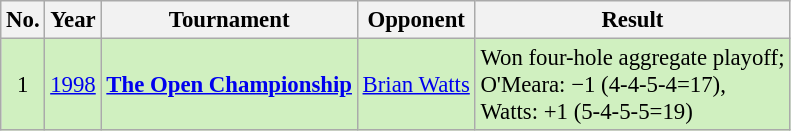<table class="wikitable" style="font-size:95%;">
<tr>
<th>No.</th>
<th>Year</th>
<th>Tournament</th>
<th>Opponent</th>
<th>Result</th>
</tr>
<tr style="background:#D0F0C0;">
<td align=center>1</td>
<td><a href='#'>1998</a></td>
<td><strong><a href='#'>The Open Championship</a></strong></td>
<td> <a href='#'>Brian Watts</a></td>
<td>Won four-hole aggregate playoff;<br>O'Meara: −1 (4-4-5-4=17),<br>Watts: +1 (5-4-5-5=19)</td>
</tr>
</table>
